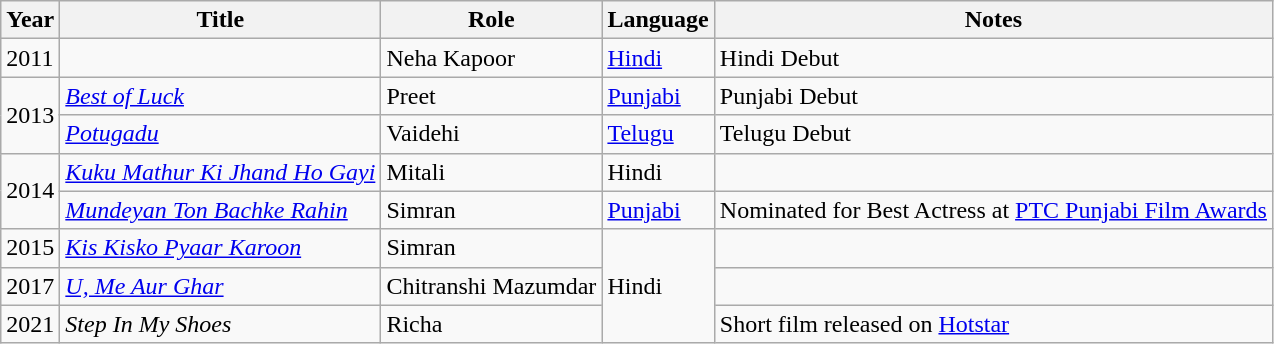<table class="wikitable sortable">
<tr>
<th>Year</th>
<th>Title</th>
<th>Role</th>
<th>Language</th>
<th>Notes</th>
</tr>
<tr>
<td>2011</td>
<td></td>
<td>Neha Kapoor</td>
<td><a href='#'>Hindi</a></td>
<td>Hindi Debut</td>
</tr>
<tr>
<td rowspan="2">2013</td>
<td><em><a href='#'>Best of Luck</a></em></td>
<td>Preet</td>
<td><a href='#'>Punjabi</a></td>
<td>Punjabi Debut</td>
</tr>
<tr>
<td><em><a href='#'>Potugadu</a></em></td>
<td>Vaidehi</td>
<td><a href='#'>Telugu</a></td>
<td>Telugu Debut</td>
</tr>
<tr>
<td rowspan="2">2014</td>
<td><em><a href='#'>Kuku Mathur Ki Jhand Ho Gayi</a></em></td>
<td>Mitali</td>
<td>Hindi</td>
<td></td>
</tr>
<tr>
<td><em><a href='#'>Mundeyan Ton Bachke Rahin</a></em></td>
<td>Simran</td>
<td><a href='#'>Punjabi</a></td>
<td align="center">Nominated for Best Actress at <a href='#'>PTC Punjabi Film Awards</a></td>
</tr>
<tr>
<td>2015</td>
<td><em><a href='#'>Kis Kisko Pyaar Karoon</a></em></td>
<td>Simran</td>
<td rowspan="3">Hindi</td>
<td></td>
</tr>
<tr>
<td>2017</td>
<td><em><a href='#'>U, Me Aur Ghar</a></em></td>
<td>Chitranshi Mazumdar</td>
<td></td>
</tr>
<tr>
<td>2021</td>
<td><em>Step In My Shoes</em></td>
<td>Richa</td>
<td>Short film released on <a href='#'>Hotstar</a></td>
</tr>
</table>
